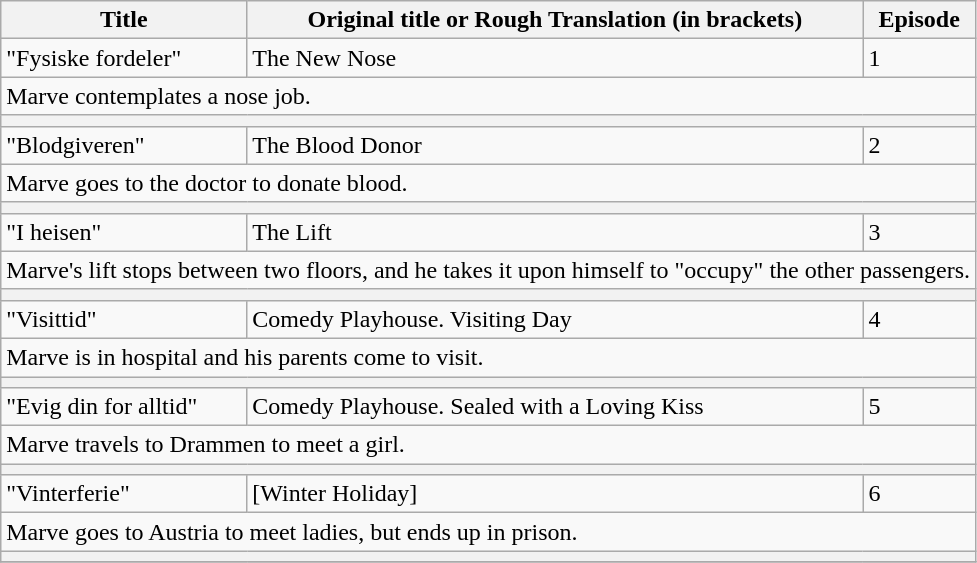<table class="wikitable">
<tr>
<th>Title</th>
<th>Original title or Rough Translation (in brackets)</th>
<th>Episode</th>
</tr>
<tr>
<td>"Fysiske fordeler"</td>
<td>The New Nose</td>
<td>1</td>
</tr>
<tr>
<td colspan="6">Marve contemplates a nose job.</td>
</tr>
<tr>
<td colspan="6" bgcolor="#f2f2f2"></td>
</tr>
<tr>
<td>"Blodgiveren"</td>
<td>The Blood Donor</td>
<td>2</td>
</tr>
<tr>
<td colspan="6">Marve goes to the doctor to donate blood.</td>
</tr>
<tr>
<td colspan="6" bgcolor="#f2f2f2"></td>
</tr>
<tr>
<td>"I heisen"</td>
<td>The Lift</td>
<td>3</td>
</tr>
<tr>
<td colspan="6">Marve's lift stops between two floors, and he takes it upon himself to "occupy" the other passengers.</td>
</tr>
<tr>
<td colspan="6" bgcolor="#f2f2f2"></td>
</tr>
<tr>
<td>"Visittid"</td>
<td>Comedy Playhouse. Visiting Day</td>
<td>4</td>
</tr>
<tr>
<td colspan="6">Marve is in hospital and his parents come to visit.</td>
</tr>
<tr>
<td colspan="6" bgcolor="#f2f2f2"></td>
</tr>
<tr>
<td>"Evig din for alltid"</td>
<td>Comedy Playhouse. Sealed with a Loving Kiss</td>
<td>5</td>
</tr>
<tr>
<td colspan="6">Marve travels to Drammen to meet a girl.</td>
</tr>
<tr>
<td colspan="6" bgcolor="#f2f2f2"></td>
</tr>
<tr>
<td>"Vinterferie"</td>
<td>[Winter Holiday]</td>
<td>6</td>
</tr>
<tr>
<td colspan="6">Marve goes to Austria to meet ladies, but ends up in prison.</td>
</tr>
<tr>
<td colspan="6" bgcolor="#f2f2f2"></td>
</tr>
<tr>
</tr>
</table>
